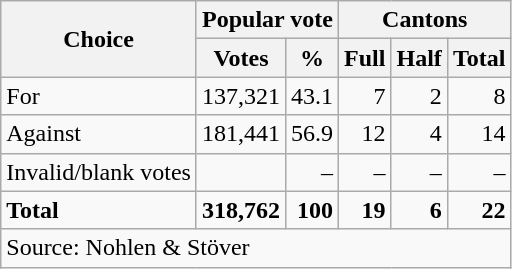<table class=wikitable style=text-align:right>
<tr>
<th rowspan=2>Choice</th>
<th colspan=2>Popular vote</th>
<th colspan=3>Cantons</th>
</tr>
<tr>
<th>Votes</th>
<th>%</th>
<th>Full</th>
<th>Half</th>
<th>Total</th>
</tr>
<tr>
<td align=left>For</td>
<td>137,321</td>
<td>43.1</td>
<td>7</td>
<td>2</td>
<td>8</td>
</tr>
<tr>
<td align=left>Against</td>
<td>181,441</td>
<td>56.9</td>
<td>12</td>
<td>4</td>
<td>14</td>
</tr>
<tr>
<td align=left>Invalid/blank votes</td>
<td></td>
<td>–</td>
<td>–</td>
<td>–</td>
<td>–</td>
</tr>
<tr>
<td align=left><strong>Total</strong></td>
<td><strong>318,762</strong></td>
<td><strong>100</strong></td>
<td><strong>19</strong></td>
<td><strong>6</strong></td>
<td><strong>22</strong></td>
</tr>
<tr>
<td align=left colspan=6>Source: Nohlen & Stöver</td>
</tr>
</table>
